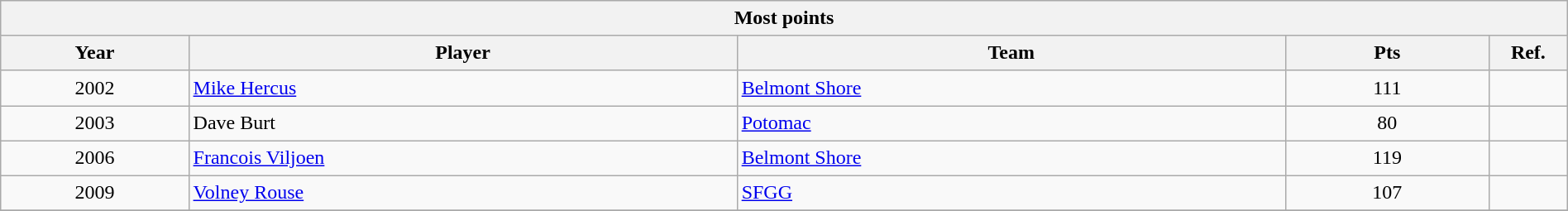<table class="wikitable collapsible sortable" style="text-align:left; line-height:130%; width:100%;">
<tr>
<th colspan="100%">Most points</th>
</tr>
<tr>
<th style="width:12%;">Year</th>
<th style="width:35%;">Player</th>
<th style="width:35%;">Team</th>
<th style="width:13%;">Pts</th>
<th style="width:13%;">Ref.<br></th>
</tr>
<tr>
<td style="text-align:center;">2002</td>
<td> <a href='#'>Mike Hercus</a></td>
<td><a href='#'>Belmont Shore</a></td>
<td style="text-align:center;">111</td>
<td style="text-align:center;"></td>
</tr>
<tr>
<td style="text-align:center;">2003</td>
<td> Dave Burt</td>
<td><a href='#'>Potomac</a></td>
<td style="text-align:center;">80</td>
<td style="text-align:center;"></td>
</tr>
<tr>
<td style="text-align:center;">2006</td>
<td> <a href='#'>Francois Viljoen</a></td>
<td><a href='#'>Belmont Shore</a></td>
<td style="text-align:center;">119</td>
<td style="text-align:center;"></td>
</tr>
<tr>
<td style="text-align:center;">2009</td>
<td> <a href='#'>Volney Rouse</a></td>
<td><a href='#'>SFGG</a></td>
<td style="text-align:center;">107</td>
<td style="text-align:center;"></td>
</tr>
<tr>
</tr>
</table>
